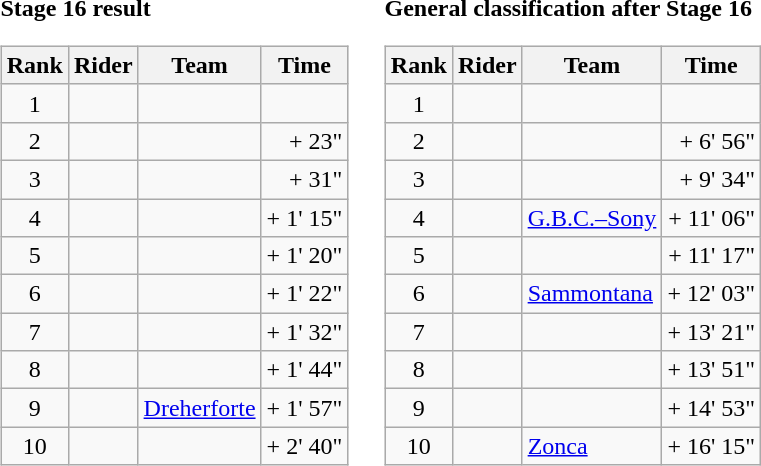<table>
<tr>
<td><strong>Stage 16 result</strong><br><table class="wikitable">
<tr>
<th scope="col">Rank</th>
<th scope="col">Rider</th>
<th scope="col">Team</th>
<th scope="col">Time</th>
</tr>
<tr>
<td style="text-align:center;">1</td>
<td></td>
<td></td>
<td style="text-align:right;"></td>
</tr>
<tr>
<td style="text-align:center;">2</td>
<td></td>
<td></td>
<td style="text-align:right;">+ 23"</td>
</tr>
<tr>
<td style="text-align:center;">3</td>
<td></td>
<td></td>
<td style="text-align:right;">+ 31"</td>
</tr>
<tr>
<td style="text-align:center;">4</td>
<td></td>
<td></td>
<td style="text-align:right;">+ 1' 15"</td>
</tr>
<tr>
<td style="text-align:center;">5</td>
<td></td>
<td></td>
<td style="text-align:right;">+ 1' 20"</td>
</tr>
<tr>
<td style="text-align:center;">6</td>
<td></td>
<td></td>
<td style="text-align:right;">+ 1' 22"</td>
</tr>
<tr>
<td style="text-align:center;">7</td>
<td></td>
<td></td>
<td style="text-align:right;">+ 1' 32"</td>
</tr>
<tr>
<td style="text-align:center;">8</td>
<td></td>
<td></td>
<td style="text-align:right;">+ 1' 44"</td>
</tr>
<tr>
<td style="text-align:center;">9</td>
<td></td>
<td><a href='#'>Dreherforte</a></td>
<td style="text-align:right;">+ 1' 57"</td>
</tr>
<tr>
<td style="text-align:center;">10</td>
<td></td>
<td></td>
<td style="text-align:right;">+ 2' 40"</td>
</tr>
</table>
</td>
<td></td>
<td><strong>General classification after Stage 16</strong><br><table class="wikitable">
<tr>
<th scope="col">Rank</th>
<th scope="col">Rider</th>
<th scope="col">Team</th>
<th scope="col">Time</th>
</tr>
<tr>
<td style="text-align:center;">1</td>
<td></td>
<td></td>
<td style="text-align:right;"></td>
</tr>
<tr>
<td style="text-align:center;">2</td>
<td></td>
<td></td>
<td style="text-align:right;">+ 6' 56"</td>
</tr>
<tr>
<td style="text-align:center;">3</td>
<td></td>
<td></td>
<td style="text-align:right;">+ 9' 34"</td>
</tr>
<tr>
<td style="text-align:center;">4</td>
<td></td>
<td><a href='#'>G.B.C.–Sony</a></td>
<td style="text-align:right;">+ 11' 06"</td>
</tr>
<tr>
<td style="text-align:center;">5</td>
<td></td>
<td></td>
<td style="text-align:right;">+ 11' 17"</td>
</tr>
<tr>
<td style="text-align:center;">6</td>
<td></td>
<td><a href='#'>Sammontana</a></td>
<td style="text-align:right;">+ 12' 03"</td>
</tr>
<tr>
<td style="text-align:center;">7</td>
<td></td>
<td></td>
<td style="text-align:right;">+ 13' 21"</td>
</tr>
<tr>
<td style="text-align:center;">8</td>
<td></td>
<td></td>
<td style="text-align:right;">+ 13' 51"</td>
</tr>
<tr>
<td style="text-align:center;">9</td>
<td></td>
<td></td>
<td style="text-align:right;">+ 14' 53"</td>
</tr>
<tr>
<td style="text-align:center;">10</td>
<td></td>
<td><a href='#'>Zonca</a></td>
<td style="text-align:right;">+ 16' 15"</td>
</tr>
</table>
</td>
</tr>
</table>
